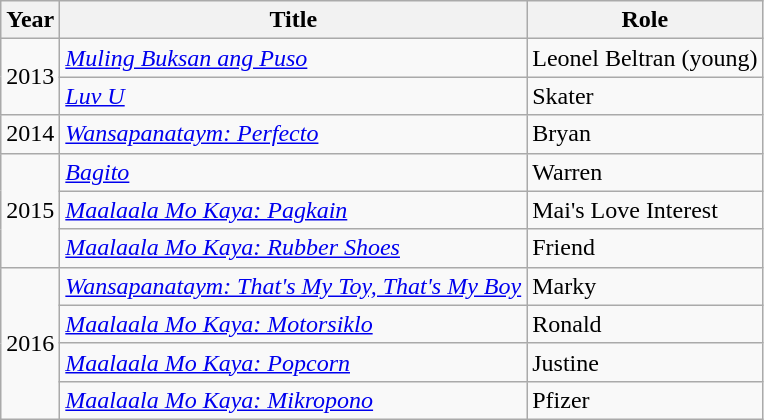<table class="wikitable">
<tr>
<th>Year</th>
<th>Title</th>
<th>Role</th>
</tr>
<tr>
<td rowspan="2">2013</td>
<td><em><a href='#'>Muling Buksan ang Puso</a></em></td>
<td>Leonel Beltran (young)</td>
</tr>
<tr>
<td><em><a href='#'>Luv U</a></em></td>
<td>Skater</td>
</tr>
<tr>
<td>2014</td>
<td><em><a href='#'>Wansapanataym: Perfecto</a></em></td>
<td>Bryan</td>
</tr>
<tr>
<td rowspan="3">2015</td>
<td><em><a href='#'>Bagito</a></em></td>
<td>Warren</td>
</tr>
<tr>
<td><em><a href='#'>Maalaala Mo Kaya: Pagkain</a></em></td>
<td>Mai's Love Interest</td>
</tr>
<tr>
<td><em><a href='#'>Maalaala Mo Kaya: Rubber Shoes</a></em></td>
<td>Friend</td>
</tr>
<tr>
<td rowspan="4">2016</td>
<td><em><a href='#'>Wansapanataym: That's My Toy, That's My Boy</a></em></td>
<td>Marky</td>
</tr>
<tr>
<td><em><a href='#'>Maalaala Mo Kaya: Motorsiklo</a></em></td>
<td>Ronald</td>
</tr>
<tr>
<td><em><a href='#'>Maalaala Mo Kaya: Popcorn</a></em></td>
<td>Justine</td>
</tr>
<tr>
<td><em><a href='#'>Maalaala Mo Kaya: Mikropono</a></em></td>
<td>Pfizer</td>
</tr>
</table>
